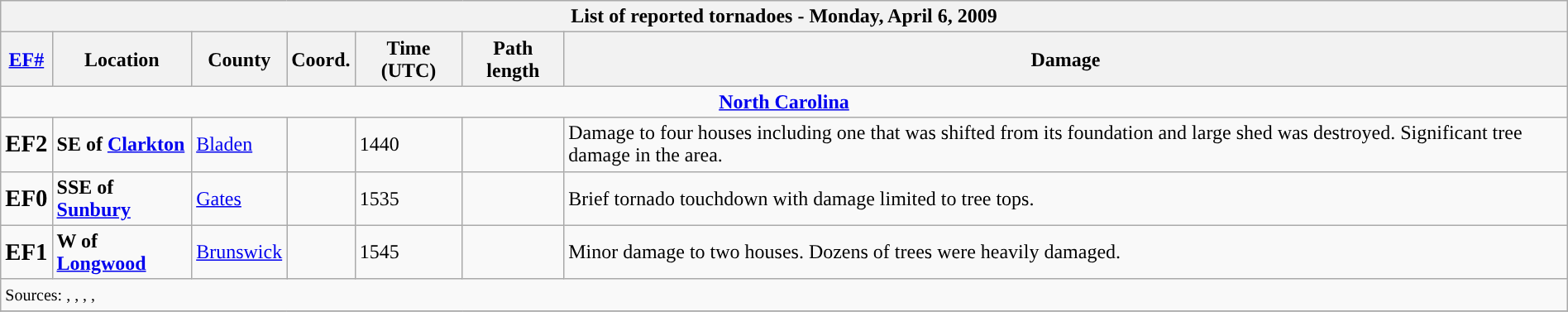<table class="wikitable collapsible" width="100%">
<tr>
<th colspan="7">List of reported tornadoes - Monday, April 6, 2009</th>
</tr>
<tr>
<th><a href='#'>EF#</a></th>
<th>Location</th>
<th>County</th>
<th>Coord.</th>
<th>Time (UTC)</th>
<th>Path length</th>
<th>Damage</th>
</tr>
<tr>
<td colspan="7" align=center><strong><a href='#'>North Carolina</a></strong></td>
</tr>
<tr>
<td><big><strong>EF2</strong></big></td>
<td><strong>SE of <a href='#'>Clarkton</a></strong></td>
<td><a href='#'>Bladen</a></td>
<td></td>
<td>1440</td>
<td></td>
<td>Damage to four houses including one that was shifted from its foundation and large shed was destroyed. Significant tree damage in the area.</td>
</tr>
<tr>
<td><big><strong>EF0</strong></big></td>
<td><strong>SSE of <a href='#'>Sunbury</a></strong></td>
<td><a href='#'>Gates</a></td>
<td></td>
<td>1535</td>
<td></td>
<td>Brief tornado touchdown with damage limited to tree tops.</td>
</tr>
<tr>
<td><big><strong>EF1</strong></big></td>
<td><strong>W of <a href='#'>Longwood</a></strong></td>
<td><a href='#'>Brunswick</a></td>
<td></td>
<td>1545</td>
<td></td>
<td>Minor damage to two houses. Dozens of trees were heavily damaged.</td>
</tr>
<tr>
<td colspan="7"><small>Sources: , , , , </small></td>
</tr>
<tr>
</tr>
</table>
